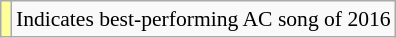<table class="wikitable" style="font-size:90%;">
<tr>
<td style="background-color:#FFFF99"></td>
<td>Indicates best-performing AC song of 2016</td>
</tr>
</table>
